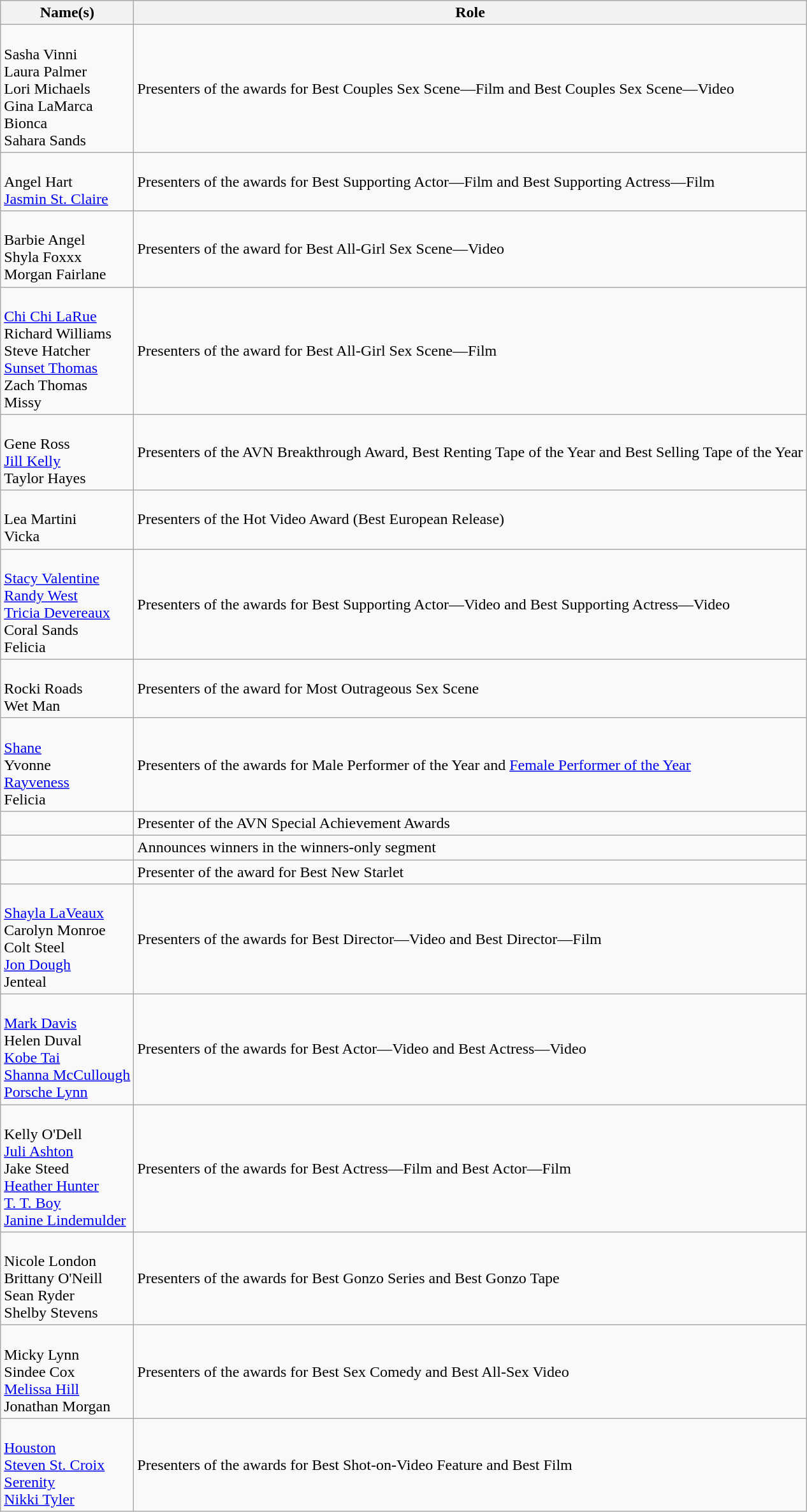<table class="wikitable sortable">
<tr>
<th>Name(s)</th>
<th>Role</th>
</tr>
<tr>
<td><br>Sasha Vinni<br>Laura Palmer<br>Lori Michaels<br>Gina LaMarca<br>Bionca<br>Sahara Sands</td>
<td>Presenters of the awards for Best Couples Sex Scene—Film and Best Couples Sex Scene—Video</td>
</tr>
<tr>
<td><br>Angel Hart<br><a href='#'>Jasmin St. Claire</a></td>
<td>Presenters of the awards for Best Supporting Actor—Film and Best Supporting Actress—Film</td>
</tr>
<tr>
<td><br>Barbie Angel<br>Shyla Foxxx<br>Morgan Fairlane</td>
<td>Presenters of the award for Best All-Girl Sex Scene—Video</td>
</tr>
<tr>
<td><br><a href='#'>Chi Chi LaRue</a><br>Richard Williams<br>Steve Hatcher<br><a href='#'>Sunset Thomas</a><br>Zach Thomas<br>Missy</td>
<td>Presenters of the award for Best All-Girl Sex Scene—Film</td>
</tr>
<tr>
<td><br>Gene Ross<br><a href='#'>Jill Kelly</a><br>Taylor Hayes</td>
<td>Presenters of the AVN Breakthrough Award, Best Renting Tape of the Year and Best Selling Tape of the Year</td>
</tr>
<tr>
<td><br>Lea Martini<br>Vicka</td>
<td>Presenters of the Hot Video Award (Best European Release)</td>
</tr>
<tr>
<td><br><a href='#'>Stacy Valentine</a><br><a href='#'>Randy West</a><br><a href='#'>Tricia Devereaux</a><br>Coral Sands<br>Felicia</td>
<td>Presenters of the awards for Best Supporting Actor—Video and Best Supporting Actress—Video</td>
</tr>
<tr>
<td><br>Rocki Roads<br>Wet Man</td>
<td>Presenters of the award for Most Outrageous Sex Scene</td>
</tr>
<tr>
<td><br><a href='#'>Shane</a><br>Yvonne<br><a href='#'>Rayveness</a><br>Felicia</td>
<td>Presenters of the awards for Male Performer of the Year and <a href='#'>Female Performer of the Year</a></td>
</tr>
<tr>
<td></td>
<td>Presenter of the AVN Special Achievement Awards</td>
</tr>
<tr>
<td></td>
<td>Announces winners in the winners-only segment</td>
</tr>
<tr>
<td></td>
<td>Presenter of the award for Best New Starlet</td>
</tr>
<tr>
<td><br><a href='#'>Shayla LaVeaux</a><br>Carolyn Monroe<br>Colt Steel<br><a href='#'>Jon Dough</a><br>Jenteal</td>
<td>Presenters of the awards for Best Director—Video and Best Director—Film</td>
</tr>
<tr>
<td><br><a href='#'>Mark Davis</a><br>Helen Duval<br><a href='#'>Kobe Tai</a><br><a href='#'>Shanna McCullough</a><br><a href='#'>Porsche Lynn</a></td>
<td>Presenters of the awards for Best Actor—Video and Best Actress—Video</td>
</tr>
<tr>
<td><br>Kelly O'Dell<br><a href='#'>Juli Ashton</a><br>Jake Steed<br><a href='#'>Heather Hunter</a><br><a href='#'>T. T. Boy</a><br><a href='#'>Janine Lindemulder</a></td>
<td>Presenters of the awards for Best Actress—Film and Best Actor—Film</td>
</tr>
<tr>
<td><br>Nicole London<br>Brittany O'Neill<br>Sean Ryder<br>Shelby Stevens</td>
<td>Presenters of the awards for Best Gonzo Series and Best Gonzo Tape</td>
</tr>
<tr>
<td><br>Micky Lynn<br>Sindee Cox<br><a href='#'>Melissa Hill</a><br>Jonathan Morgan</td>
<td>Presenters of the awards for Best Sex Comedy and Best All-Sex Video</td>
</tr>
<tr>
<td><br><a href='#'>Houston</a><br><a href='#'>Steven St. Croix</a><br><a href='#'>Serenity</a><br><a href='#'>Nikki Tyler</a></td>
<td>Presenters of the awards for Best Shot-on-Video Feature and Best Film</td>
</tr>
</table>
